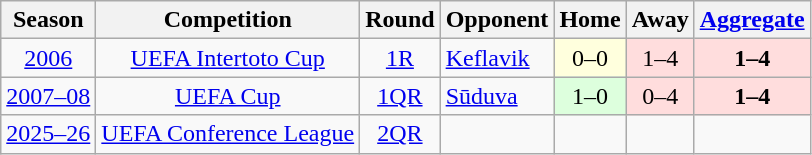<table class="wikitable" style="font-size:100%; text-align: center;">
<tr>
<th>Season</th>
<th>Competition</th>
<th>Round</th>
<th>Opponent</th>
<th>Home</th>
<th>Away</th>
<th><a href='#'>Aggregate</a></th>
</tr>
<tr>
<td><a href='#'>2006</a></td>
<td><a href='#'>UEFA Intertoto Cup</a></td>
<td><a href='#'>1R</a></td>
<td align="left"> <a href='#'>Keflavik</a></td>
<td bgcolor="#ffffdd" style="text-align:center;">0–0</td>
<td bgcolor="#ffdddd" style="text-align:center;">1–4</td>
<td bgcolor="#ffdddd" style="text-align:center;"><strong>1–4</strong></td>
</tr>
<tr>
<td><a href='#'>2007–08</a></td>
<td><a href='#'>UEFA Cup</a></td>
<td><a href='#'>1QR</a></td>
<td align="left"> <a href='#'>Sūduva</a></td>
<td bgcolor="#ddffdd" style="text-align:center;">1–0</td>
<td bgcolor="#ffdddd" style="text-align:center;">0–4</td>
<td bgcolor="#ffdddd" style="text-align:center;"><strong>1–4</strong></td>
</tr>
<tr>
<td><a href='#'>2025–26</a></td>
<td><a href='#'>UEFA Conference League</a></td>
<td><a href='#'>2QR</a></td>
<td align="left"></td>
<td style="text-align:center;"></td>
<td style="text-align:center;"></td>
<td style="text-align:center;"></td>
</tr>
</table>
